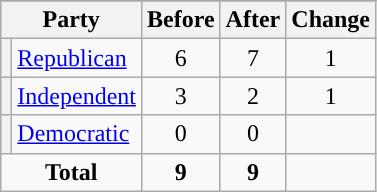<table class="wikitable" style="text-align:center;">
<tr>
</tr>
<tr>
<th colspan=2>Party</th>
<th>Before</th>
<th>After</th>
<th>Change</th>
</tr>
<tr>
<th style="background-color:"></th>
<td style="text-align:left;"><a href='#'>Republican</a></td>
<td>6</td>
<td>7</td>
<td> 1</td>
</tr>
<tr>
<th style="background-color:"></th>
<td style="text-align:left;"><a href='#'>Independent</a></td>
<td>3</td>
<td>2</td>
<td> 1</td>
</tr>
<tr>
<th style="background-color:"></th>
<td style="text-align:left;"><a href='#'>Democratic</a></td>
<td>0</td>
<td>0</td>
<td></td>
</tr>
<tr>
<td colspan=2><strong>Total</strong></td>
<td><strong>9</strong></td>
<td><strong>9</strong></td>
<td></td>
</tr>
</table>
